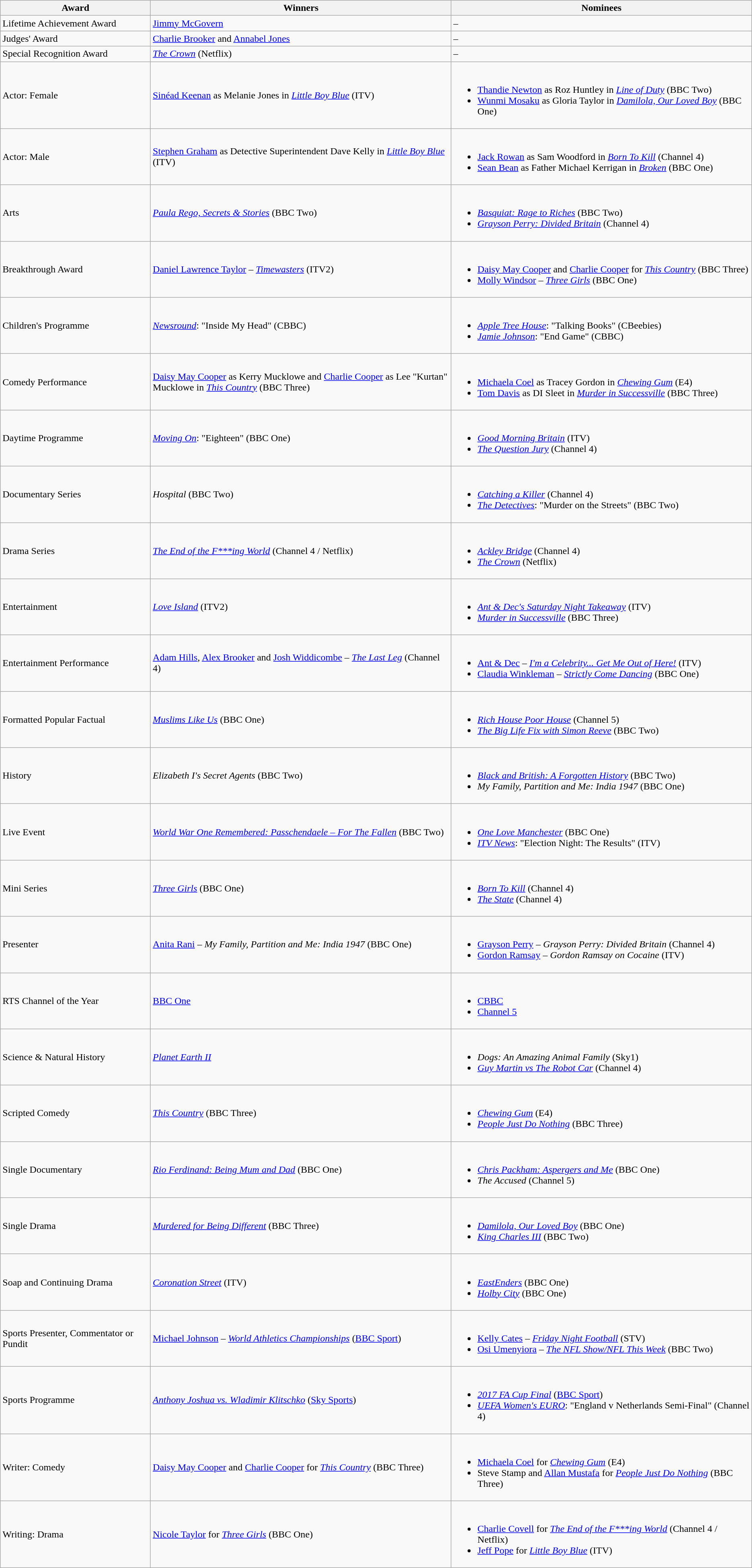<table class="wikitable">
<tr>
<th width="20%">Award</th>
<th width="40%">Winners</th>
<th width="40%">Nominees</th>
</tr>
<tr>
<td>Lifetime Achievement Award</td>
<td><a href='#'>Jimmy McGovern</a></td>
<td>–</td>
</tr>
<tr>
<td>Judges' Award</td>
<td><a href='#'>Charlie Brooker</a> and <a href='#'>Annabel Jones</a></td>
<td>–</td>
</tr>
<tr>
<td>Special Recognition Award</td>
<td><em><a href='#'>The Crown</a></em> (Netflix)</td>
<td>–</td>
</tr>
<tr>
<td>Actor: Female</td>
<td><a href='#'>Sinéad Keenan</a> as Melanie Jones in <em><a href='#'>Little Boy Blue</a></em> (ITV)</td>
<td><br><ul><li><a href='#'>Thandie Newton</a> as Roz Huntley in <em><a href='#'>Line of Duty</a></em> (BBC Two)</li><li><a href='#'>Wunmi Mosaku</a> as Gloria Taylor in <em><a href='#'>Damilola, Our Loved Boy</a></em> (BBC One)</li></ul></td>
</tr>
<tr>
<td>Actor: Male</td>
<td><a href='#'>Stephen Graham</a> as Detective Superintendent Dave Kelly in <em><a href='#'>Little Boy Blue</a></em> (ITV)</td>
<td><br><ul><li><a href='#'>Jack Rowan</a> as Sam Woodford in <em><a href='#'>Born To Kill</a></em> (Channel 4)</li><li><a href='#'>Sean Bean</a> as Father Michael Kerrigan in <em><a href='#'>Broken</a></em> (BBC One)</li></ul></td>
</tr>
<tr>
<td>Arts</td>
<td><em><a href='#'>Paula Rego, Secrets & Stories</a></em> (BBC Two)</td>
<td><br><ul><li><em><a href='#'>Basquiat: Rage to Riches</a></em> (BBC Two)</li><li><em><a href='#'>Grayson Perry: Divided Britain</a></em> (Channel 4)</li></ul></td>
</tr>
<tr>
<td>Breakthrough Award</td>
<td><a href='#'>Daniel Lawrence Taylor</a> – <em><a href='#'>Timewasters</a></em> (ITV2)</td>
<td><br><ul><li><a href='#'>Daisy May Cooper</a> and <a href='#'>Charlie Cooper</a> for <em><a href='#'>This Country</a></em> (BBC Three)</li><li><a href='#'>Molly Windsor</a> – <em><a href='#'>Three Girls</a></em> (BBC One)</li></ul></td>
</tr>
<tr>
<td>Children's Programme</td>
<td><em><a href='#'>Newsround</a></em>: "Inside My Head" (CBBC)</td>
<td><br><ul><li><em><a href='#'>Apple Tree House</a></em>: "Talking Books" (CBeebies)</li><li><em><a href='#'>Jamie Johnson</a></em>: "End Game" (CBBC)</li></ul></td>
</tr>
<tr>
<td>Comedy Performance</td>
<td><a href='#'>Daisy May Cooper</a> as Kerry Mucklowe and <a href='#'>Charlie Cooper</a> as Lee "Kurtan" Mucklowe in <em><a href='#'>This Country</a></em> (BBC Three)</td>
<td><br><ul><li><a href='#'>Michaela Coel</a> as Tracey Gordon in <em><a href='#'>Chewing Gum</a></em> (E4)</li><li><a href='#'>Tom Davis</a> as DI Sleet in <em><a href='#'>Murder in Successville</a></em> (BBC Three)</li></ul></td>
</tr>
<tr>
<td>Daytime Programme</td>
<td><em><a href='#'>Moving On</a></em>: "Eighteen" (BBC One)</td>
<td><br><ul><li><em><a href='#'>Good Morning Britain</a></em> (ITV)</li><li><em><a href='#'>The Question Jury</a></em> (Channel 4)</li></ul></td>
</tr>
<tr>
<td>Documentary Series</td>
<td><em>Hospital</em> (BBC Two)</td>
<td><br><ul><li><em><a href='#'>Catching a Killer</a></em> (Channel 4)</li><li><em><a href='#'>The Detectives</a></em>: "Murder on the Streets" (BBC Two)</li></ul></td>
</tr>
<tr>
<td>Drama Series</td>
<td><em><a href='#'>The End of the F***ing World</a></em> (Channel 4 / Netflix)</td>
<td><br><ul><li><em><a href='#'>Ackley Bridge</a></em> (Channel 4)</li><li><em><a href='#'>The Crown</a></em> (Netflix)</li></ul></td>
</tr>
<tr>
<td>Entertainment</td>
<td><em><a href='#'>Love Island</a></em> (ITV2)</td>
<td><br><ul><li><em><a href='#'>Ant & Dec's Saturday Night Takeaway</a></em> (ITV)</li><li><em><a href='#'>Murder in Successville</a></em> (BBC Three)</li></ul></td>
</tr>
<tr>
<td>Entertainment Performance</td>
<td><a href='#'>Adam Hills</a>, <a href='#'>Alex Brooker</a> and <a href='#'>Josh Widdicombe</a> – <em><a href='#'>The Last Leg</a></em> (Channel 4)</td>
<td><br><ul><li><a href='#'>Ant & Dec</a> – <em><a href='#'>I'm a Celebrity... Get Me Out of Here!</a></em> (ITV)</li><li><a href='#'>Claudia Winkleman</a> – <em><a href='#'>Strictly Come Dancing</a></em> (BBC One)</li></ul></td>
</tr>
<tr>
<td>Formatted Popular Factual</td>
<td><em><a href='#'>Muslims Like Us</a></em> (BBC One)</td>
<td><br><ul><li><em><a href='#'>Rich House Poor House</a></em> (Channel 5)</li><li><em><a href='#'>The Big Life Fix with Simon Reeve</a></em> (BBC Two)</li></ul></td>
</tr>
<tr>
<td>History</td>
<td><em>Elizabeth I's Secret Agents</em> (BBC Two)</td>
<td><br><ul><li><em><a href='#'>Black and British: A Forgotten History</a></em> (BBC Two)</li><li><em>My Family, Partition and Me: India 1947</em> (BBC One)</li></ul></td>
</tr>
<tr>
<td>Live Event</td>
<td><em><a href='#'>World War One Remembered: Passchendaele – For The Fallen</a></em> (BBC Two)</td>
<td><br><ul><li><em><a href='#'>One Love Manchester</a></em> (BBC One)</li><li><em><a href='#'>ITV News</a></em>: "Election Night: The Results" (ITV)</li></ul></td>
</tr>
<tr>
<td>Mini Series</td>
<td><em><a href='#'>Three Girls</a></em> (BBC One)</td>
<td><br><ul><li><em><a href='#'>Born To Kill</a></em> (Channel 4)</li><li><em><a href='#'>The State</a></em> (Channel 4)</li></ul></td>
</tr>
<tr>
<td>Presenter</td>
<td><a href='#'>Anita Rani</a> – <em>My Family, Partition and Me: India 1947</em> (BBC One)</td>
<td><br><ul><li><a href='#'>Grayson Perry</a> – <em>Grayson Perry: Divided Britain</em> (Channel 4)</li><li><a href='#'>Gordon Ramsay</a> – <em>Gordon Ramsay on Cocaine</em> (ITV)</li></ul></td>
</tr>
<tr>
<td>RTS Channel of the Year</td>
<td><a href='#'>BBC One</a></td>
<td><br><ul><li><a href='#'>CBBC</a></li><li><a href='#'>Channel 5</a></li></ul></td>
</tr>
<tr>
<td>Science & Natural History</td>
<td><em><a href='#'>Planet Earth II</a></em></td>
<td><br><ul><li><em>Dogs: An Amazing Animal Family</em> (Sky1)</li><li><em><a href='#'>Guy Martin vs The Robot Car</a></em> (Channel 4)</li></ul></td>
</tr>
<tr>
<td>Scripted Comedy</td>
<td><em><a href='#'>This Country</a></em> (BBC Three)</td>
<td><br><ul><li><em><a href='#'>Chewing Gum</a></em> (E4)</li><li><em><a href='#'>People Just Do Nothing</a></em> (BBC Three)</li></ul></td>
</tr>
<tr>
<td>Single Documentary</td>
<td><em><a href='#'>Rio Ferdinand: Being Mum and Dad</a></em> (BBC One)</td>
<td><br><ul><li><em><a href='#'>Chris Packham: Aspergers and Me</a></em> (BBC One)</li><li><em>The Accused</em> (Channel 5)</li></ul></td>
</tr>
<tr>
<td>Single Drama</td>
<td><em><a href='#'>Murdered for Being Different</a></em> (BBC Three)</td>
<td><br><ul><li><em><a href='#'>Damilola, Our Loved Boy</a></em> (BBC One)</li><li><em><a href='#'>King Charles III</a></em> (BBC Two)</li></ul></td>
</tr>
<tr>
<td>Soap and Continuing Drama</td>
<td><em><a href='#'>Coronation Street</a></em> (ITV)</td>
<td><br><ul><li><em><a href='#'>EastEnders</a></em> (BBC One)</li><li><em><a href='#'>Holby City</a></em> (BBC One)</li></ul></td>
</tr>
<tr>
<td>Sports Presenter, Commentator or Pundit</td>
<td><a href='#'>Michael Johnson</a> – <em><a href='#'>World Athletics Championships</a></em> (<a href='#'>BBC Sport</a>)</td>
<td><br><ul><li><a href='#'>Kelly Cates</a> – <em><a href='#'>Friday Night Football</a></em> (STV)</li><li><a href='#'>Osi Umenyiora</a> – <em><a href='#'>The NFL Show/NFL This Week</a></em> (BBC Two)</li></ul></td>
</tr>
<tr>
<td>Sports Programme</td>
<td><em><a href='#'>Anthony Joshua vs. Wladimir Klitschko</a></em> (<a href='#'>Sky Sports</a>)</td>
<td><br><ul><li><em><a href='#'>2017 FA Cup Final</a></em> (<a href='#'>BBC Sport</a>)</li><li><em><a href='#'>UEFA Women's EURO</a></em>: "England v Netherlands Semi-Final" (Channel 4)</li></ul></td>
</tr>
<tr>
<td>Writer: Comedy</td>
<td><a href='#'>Daisy May Cooper</a> and <a href='#'>Charlie Cooper</a> for <em><a href='#'>This Country</a></em> (BBC Three)</td>
<td><br><ul><li><a href='#'>Michaela Coel</a> for <em><a href='#'>Chewing Gum</a></em> (E4)</li><li>Steve Stamp and <a href='#'>Allan Mustafa</a> for <em><a href='#'>People Just Do Nothing</a></em> (BBC Three)</li></ul></td>
</tr>
<tr>
<td>Writing: Drama</td>
<td><a href='#'>Nicole Taylor</a> for <em><a href='#'>Three Girls</a></em> (BBC One)</td>
<td><br><ul><li><a href='#'>Charlie Covell</a> for <em><a href='#'>The End of the F***ing World</a></em> (Channel 4 / Netflix)</li><li><a href='#'>Jeff Pope</a> for <em><a href='#'>Little Boy Blue</a></em> (ITV)</li></ul></td>
</tr>
</table>
